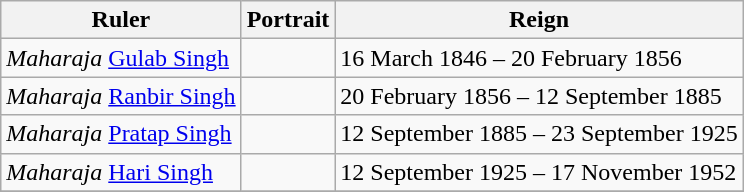<table class="wikitable">
<tr>
<th>Ruler</th>
<th>Portrait</th>
<th>Reign</th>
</tr>
<tr>
<td><em>Maharaja</em> <a href='#'>Gulab Singh</a></td>
<td></td>
<td>16 March 1846 – 20 February 1856</td>
</tr>
<tr>
<td><em>Maharaja</em> <a href='#'>Ranbir Singh</a></td>
<td></td>
<td>20 February 1856 – 12 September 1885</td>
</tr>
<tr>
<td><em>Maharaja</em> <a href='#'>Pratap Singh</a></td>
<td></td>
<td>12 September 1885 – 23 September 1925</td>
</tr>
<tr>
<td><em>Maharaja</em> <a href='#'>Hari Singh</a></td>
<td></td>
<td>12 September 1925 – 17 November 1952</td>
</tr>
<tr>
</tr>
</table>
